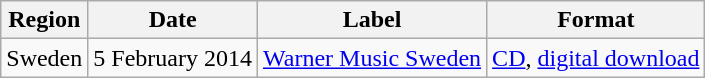<table class="wikitable">
<tr>
<th>Region</th>
<th>Date</th>
<th>Label</th>
<th>Format</th>
</tr>
<tr>
<td>Sweden</td>
<td>5 February 2014</td>
<td><a href='#'>Warner Music Sweden</a></td>
<td><a href='#'>CD</a>, <a href='#'>digital download</a></td>
</tr>
</table>
